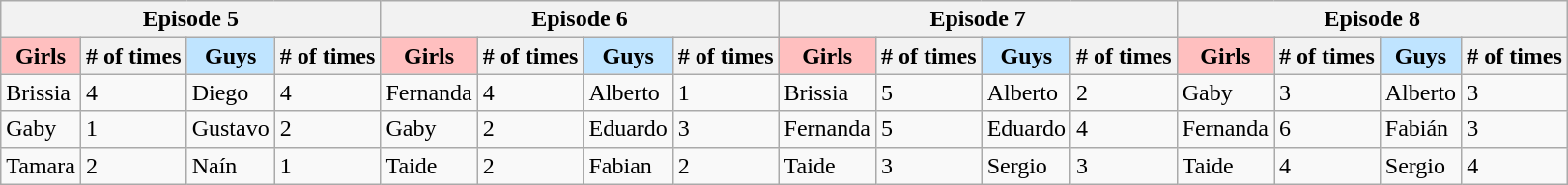<table class="wikitable">
<tr>
<th colspan=4><strong>Episode 5</strong></th>
<th colspan=4><strong>Episode 6</strong></th>
<th colspan=4><strong>Episode 7</strong></th>
<th colspan=4><strong>Episode 8</strong></th>
</tr>
<tr>
<th style="background:#FFBFBF">Girls</th>
<th># of times</th>
<th style="background-color: #BFE4FF">Guys</th>
<th># of times</th>
<th style="background:#FFBFBF">Girls</th>
<th># of times</th>
<th style="background-color: #BFE4FF">Guys</th>
<th># of times</th>
<th style="background:#FFBFBF">Girls</th>
<th># of times</th>
<th style="background-color: #BFE4FF">Guys</th>
<th># of times</th>
<th style="background:#FFBFBF">Girls</th>
<th># of times</th>
<th style="background-color: #BFE4FF">Guys</th>
<th># of times</th>
</tr>
<tr>
<td>Brissia</td>
<td>4</td>
<td>Diego</td>
<td>4</td>
<td>Fernanda</td>
<td>4</td>
<td>Alberto</td>
<td>1</td>
<td>Brissia</td>
<td>5</td>
<td>Alberto</td>
<td>2</td>
<td>Gaby</td>
<td>3</td>
<td>Alberto</td>
<td>3</td>
</tr>
<tr>
<td>Gaby</td>
<td>1</td>
<td>Gustavo</td>
<td>2</td>
<td>Gaby</td>
<td>2</td>
<td>Eduardo</td>
<td>3</td>
<td>Fernanda</td>
<td>5</td>
<td>Eduardo</td>
<td>4</td>
<td>Fernanda</td>
<td>6</td>
<td>Fabián</td>
<td>3</td>
</tr>
<tr>
<td>Tamara</td>
<td>2</td>
<td>Naín</td>
<td>1</td>
<td>Taide</td>
<td>2</td>
<td>Fabian</td>
<td>2</td>
<td>Taide</td>
<td>3</td>
<td>Sergio</td>
<td>3</td>
<td>Taide</td>
<td>4</td>
<td>Sergio</td>
<td>4</td>
</tr>
</table>
